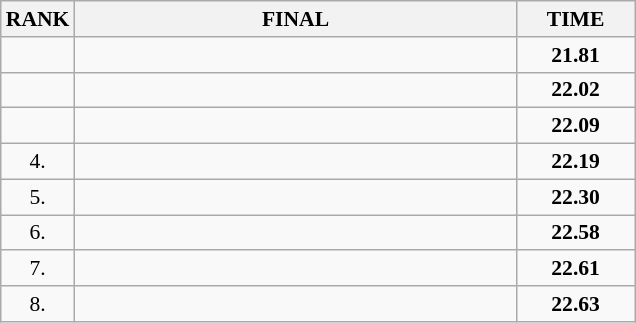<table class="wikitable" style="border-collapse: collapse; font-size: 90%;">
<tr>
<th>RANK</th>
<th style="width: 20em">FINAL</th>
<th style="width: 5em">TIME</th>
</tr>
<tr>
<td align="center"></td>
<td></td>
<td align="center"><strong>21.81</strong></td>
</tr>
<tr>
<td align="center"></td>
<td></td>
<td align="center"><strong>22.02</strong></td>
</tr>
<tr>
<td align="center"></td>
<td></td>
<td align="center"><strong>22.09</strong></td>
</tr>
<tr>
<td align="center">4.</td>
<td></td>
<td align="center"><strong>22.19</strong></td>
</tr>
<tr>
<td align="center">5.</td>
<td></td>
<td align="center"><strong>22.30</strong></td>
</tr>
<tr>
<td align="center">6.</td>
<td></td>
<td align="center"><strong>22.58</strong></td>
</tr>
<tr>
<td align="center">7.</td>
<td></td>
<td align="center"><strong>22.61</strong></td>
</tr>
<tr>
<td align="center">8.</td>
<td></td>
<td align="center"><strong>22.63</strong></td>
</tr>
</table>
